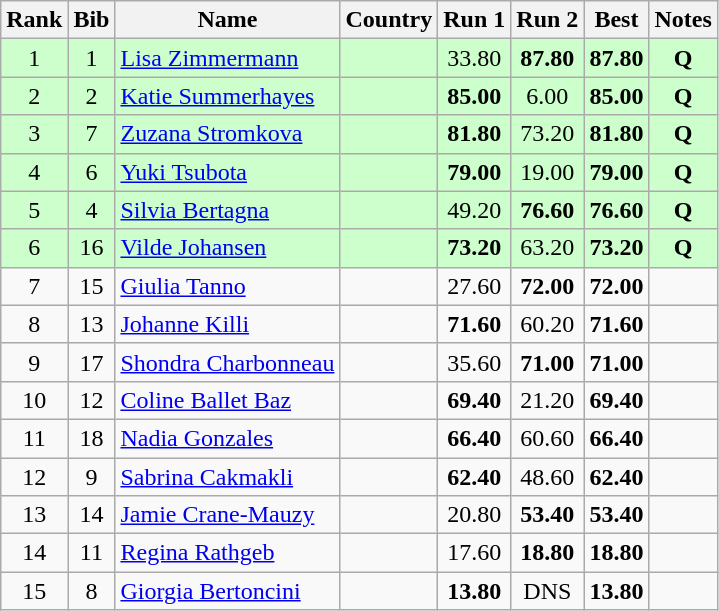<table class="wikitable sortable" style="text-align:center">
<tr>
<th>Rank</th>
<th>Bib</th>
<th>Name</th>
<th>Country</th>
<th>Run 1</th>
<th>Run 2</th>
<th>Best</th>
<th>Notes</th>
</tr>
<tr bgcolor="#ccffcc">
<td>1</td>
<td>1</td>
<td align=left><a href='#'>Lisa Zimmermann</a></td>
<td align=left></td>
<td>33.80</td>
<td><strong>87.80</strong></td>
<td><strong>87.80</strong></td>
<td><strong>Q</strong></td>
</tr>
<tr bgcolor="#ccffcc">
<td>2</td>
<td>2</td>
<td align=left><a href='#'>Katie Summerhayes</a></td>
<td align=left></td>
<td><strong>85.00</strong></td>
<td>6.00</td>
<td><strong>85.00</strong></td>
<td><strong>Q</strong></td>
</tr>
<tr bgcolor="#ccffcc">
<td>3</td>
<td>7</td>
<td align=left><a href='#'>Zuzana Stromkova</a></td>
<td align=left></td>
<td><strong>81.80</strong></td>
<td>73.20</td>
<td><strong>81.80</strong></td>
<td><strong>Q</strong></td>
</tr>
<tr bgcolor="#ccffcc">
<td>4</td>
<td>6</td>
<td align=left><a href='#'>Yuki Tsubota</a></td>
<td align=left></td>
<td><strong>79.00</strong></td>
<td>19.00</td>
<td><strong>79.00</strong></td>
<td><strong>Q</strong></td>
</tr>
<tr bgcolor="#ccffcc">
<td>5</td>
<td>4</td>
<td align=left><a href='#'>Silvia Bertagna</a></td>
<td align=left></td>
<td>49.20</td>
<td><strong>76.60</strong></td>
<td><strong>76.60</strong></td>
<td><strong>Q</strong></td>
</tr>
<tr bgcolor="#ccffcc">
<td>6</td>
<td>16</td>
<td align=left><a href='#'>Vilde Johansen</a></td>
<td align=left></td>
<td><strong>73.20</strong></td>
<td>63.20</td>
<td><strong>73.20</strong></td>
<td><strong>Q</strong></td>
</tr>
<tr>
<td>7</td>
<td>15</td>
<td align=left><a href='#'>Giulia Tanno</a></td>
<td align=left></td>
<td>27.60</td>
<td><strong>72.00</strong></td>
<td><strong>72.00</strong></td>
<td></td>
</tr>
<tr>
<td>8</td>
<td>13</td>
<td align=left><a href='#'>Johanne Killi</a></td>
<td align=left></td>
<td><strong>71.60</strong></td>
<td>60.20</td>
<td><strong>71.60</strong></td>
<td></td>
</tr>
<tr>
<td>9</td>
<td>17</td>
<td align=left><a href='#'>Shondra Charbonneau</a></td>
<td align=left></td>
<td>35.60</td>
<td><strong>71.00</strong></td>
<td><strong>71.00</strong></td>
<td></td>
</tr>
<tr>
<td>10</td>
<td>12</td>
<td align=left><a href='#'>Coline Ballet Baz</a></td>
<td align=left></td>
<td><strong>69.40</strong></td>
<td>21.20</td>
<td><strong>69.40</strong></td>
<td></td>
</tr>
<tr>
<td>11</td>
<td>18</td>
<td align=left><a href='#'>Nadia Gonzales</a></td>
<td align=left></td>
<td><strong>66.40</strong></td>
<td>60.60</td>
<td><strong>66.40</strong></td>
<td></td>
</tr>
<tr>
<td>12</td>
<td>9</td>
<td align=left><a href='#'>Sabrina Cakmakli</a></td>
<td align=left></td>
<td><strong>62.40</strong></td>
<td>48.60</td>
<td><strong>62.40</strong></td>
<td></td>
</tr>
<tr>
<td>13</td>
<td>14</td>
<td align=left><a href='#'>Jamie Crane-Mauzy</a></td>
<td align=left></td>
<td>20.80</td>
<td><strong>53.40</strong></td>
<td><strong>53.40</strong></td>
<td></td>
</tr>
<tr>
<td>14</td>
<td>11</td>
<td align=left><a href='#'>Regina Rathgeb</a></td>
<td align=left></td>
<td>17.60</td>
<td><strong>18.80</strong></td>
<td><strong>18.80</strong></td>
<td></td>
</tr>
<tr>
<td>15</td>
<td>8</td>
<td align=left><a href='#'>Giorgia Bertoncini</a></td>
<td align=left></td>
<td><strong>13.80</strong></td>
<td>DNS</td>
<td><strong>13.80</strong></td>
<td></td>
</tr>
</table>
